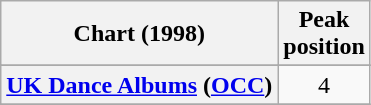<table class="wikitable sortable plainrowheaders" style="text-align:center;" border="1">
<tr>
<th scope="col">Chart (1998)</th>
<th scope="col">Peak<br>position</th>
</tr>
<tr>
</tr>
<tr>
<th scope="row"><a href='#'>UK Dance Albums</a> (<a href='#'>OCC</a>)</th>
<td>4</td>
</tr>
<tr>
</tr>
</table>
